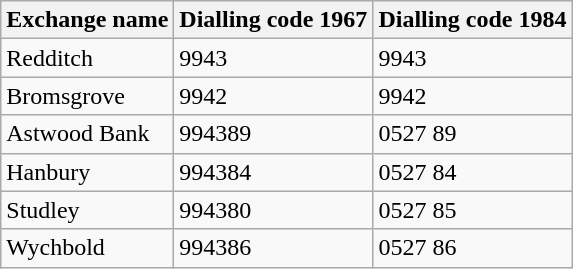<table class="wikitable" style="width: auto; margin-left: 1.5em;">
<tr>
<th scope="col">Exchange name</th>
<th scope="col">Dialling code 1967</th>
<th scope="col">Dialling code 1984</th>
</tr>
<tr>
<td>Redditch</td>
<td>9943</td>
<td>9943</td>
</tr>
<tr>
<td>Bromsgrove</td>
<td>9942</td>
<td>9942</td>
</tr>
<tr>
<td>Astwood Bank</td>
<td>994389</td>
<td>0527 89</td>
</tr>
<tr>
<td>Hanbury</td>
<td>994384</td>
<td>0527 84</td>
</tr>
<tr>
<td>Studley</td>
<td>994380</td>
<td>0527 85</td>
</tr>
<tr>
<td>Wychbold</td>
<td>994386</td>
<td>0527 86</td>
</tr>
</table>
